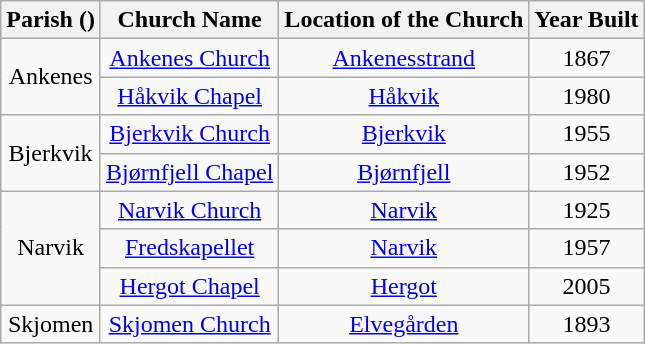<table class="wikitable" style="text-align:center">
<tr>
<th>Parish ()</th>
<th>Church Name</th>
<th>Location of the Church</th>
<th>Year Built</th>
</tr>
<tr>
<td rowspan="2">Ankenes</td>
<td><a href='#'>Ankenes Church</a></td>
<td><a href='#'>Ankenesstrand</a></td>
<td>1867</td>
</tr>
<tr>
<td><a href='#'>Håkvik Chapel</a></td>
<td><a href='#'>Håkvik</a></td>
<td>1980</td>
</tr>
<tr>
<td rowspan="2">Bjerkvik</td>
<td><a href='#'>Bjerkvik Church</a></td>
<td><a href='#'>Bjerkvik</a></td>
<td>1955</td>
</tr>
<tr>
<td><a href='#'>Bjørnfjell Chapel</a></td>
<td><a href='#'>Bjørnfjell</a></td>
<td>1952</td>
</tr>
<tr>
<td rowspan="3">Narvik</td>
<td><a href='#'>Narvik Church</a></td>
<td><a href='#'>Narvik</a></td>
<td>1925</td>
</tr>
<tr>
<td><a href='#'>Fredskapellet</a></td>
<td><a href='#'>Narvik</a></td>
<td>1957</td>
</tr>
<tr>
<td><a href='#'>Hergot Chapel</a></td>
<td><a href='#'>Hergot</a></td>
<td>2005</td>
</tr>
<tr>
<td>Skjomen</td>
<td><a href='#'>Skjomen Church</a></td>
<td><a href='#'>Elvegården</a></td>
<td>1893</td>
</tr>
</table>
